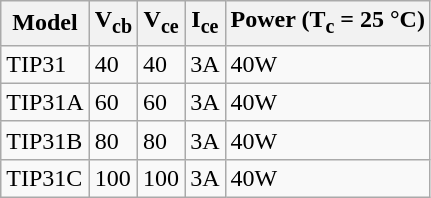<table class="wikitable">
<tr>
<th>Model</th>
<th>V<sub>cb</sub></th>
<th>V<sub>ce</sub></th>
<th>I<sub>ce</sub></th>
<th>Power (T<sub>c</sub> = 25 °C)</th>
</tr>
<tr>
<td>TIP31</td>
<td>40</td>
<td>40</td>
<td>3A</td>
<td>40W</td>
</tr>
<tr>
<td>TIP31A</td>
<td>60</td>
<td>60</td>
<td>3A</td>
<td>40W</td>
</tr>
<tr>
<td>TIP31B</td>
<td>80</td>
<td>80</td>
<td>3A</td>
<td>40W</td>
</tr>
<tr>
<td>TIP31C</td>
<td>100</td>
<td>100</td>
<td>3A</td>
<td>40W</td>
</tr>
</table>
